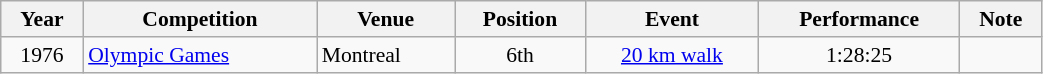<table class="wikitable" width=55% style="font-size:90%; text-align:center;">
<tr>
<th>Year</th>
<th>Competition</th>
<th>Venue</th>
<th>Position</th>
<th>Event</th>
<th>Performance</th>
<th>Note</th>
</tr>
<tr>
<td rowspan=1>1976</td>
<td rowspan=1 align=left><a href='#'>Olympic Games</a></td>
<td rowspan=1 align=left>Montreal</td>
<td>6th</td>
<td><a href='#'>20 km walk</a></td>
<td>1:28:25</td>
<td></td>
</tr>
</table>
